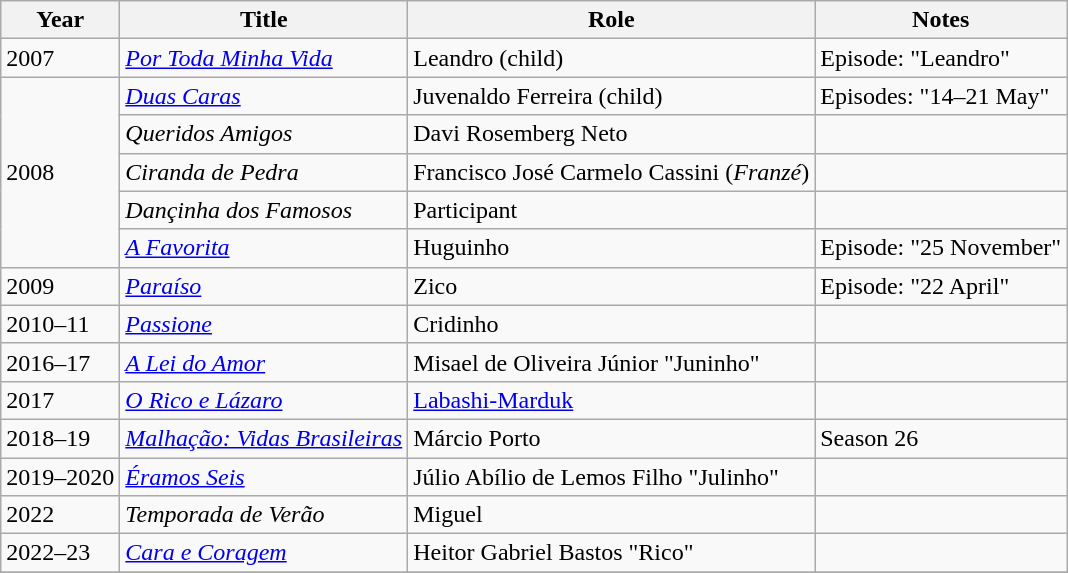<table class="wikitable">
<tr>
<th>Year</th>
<th>Title</th>
<th>Role</th>
<th>Notes</th>
</tr>
<tr>
<td>2007</td>
<td><em><a href='#'>Por Toda Minha Vida</a></em></td>
<td>Leandro (child)</td>
<td>Episode: "Leandro"</td>
</tr>
<tr>
<td rowspan="5">2008</td>
<td><em><a href='#'>Duas Caras</a></em></td>
<td>Juvenaldo Ferreira (child)</td>
<td>Episodes: "14–21 May"</td>
</tr>
<tr>
<td><em>Queridos Amigos</em></td>
<td>Davi Rosemberg Neto</td>
<td></td>
</tr>
<tr>
<td><em>Ciranda de Pedra</em></td>
<td>Francisco José Carmelo Cassini (<em>Franzé</em>)</td>
<td></td>
</tr>
<tr>
<td><em>Dançinha dos Famosos</em></td>
<td>Participant</td>
<td></td>
</tr>
<tr>
<td><em><a href='#'>A Favorita</a></em></td>
<td>Huguinho</td>
<td>Episode: "25 November"</td>
</tr>
<tr>
<td>2009</td>
<td><a href='#'><em>Paraíso</em></a></td>
<td>Zico</td>
<td>Episode: "22 April"</td>
</tr>
<tr>
<td>2010–11</td>
<td><em><a href='#'>Passione</a></em></td>
<td>Cridinho</td>
<td></td>
</tr>
<tr>
<td>2016–17</td>
<td><em><a href='#'>A Lei do Amor</a></em></td>
<td>Misael de Oliveira Júnior "Juninho"</td>
<td></td>
</tr>
<tr>
<td>2017</td>
<td><em><a href='#'>O Rico e Lázaro</a></em></td>
<td><a href='#'>Labashi-Marduk</a></td>
<td></td>
</tr>
<tr>
<td>2018–19</td>
<td><em><a href='#'>Malhação: Vidas Brasileiras</a></em></td>
<td>Márcio Porto</td>
<td>Season 26</td>
</tr>
<tr>
<td>2019–2020</td>
<td><em><a href='#'>Éramos Seis</a></em></td>
<td>Júlio Abílio de Lemos Filho "Julinho"</td>
<td></td>
</tr>
<tr>
<td>2022</td>
<td><em>Temporada de Verão</em></td>
<td>Miguel</td>
<td></td>
</tr>
<tr>
<td>2022–23</td>
<td><em><a href='#'>Cara e Coragem</a></em></td>
<td>Heitor Gabriel Bastos "Rico"</td>
<td></td>
</tr>
<tr>
</tr>
</table>
